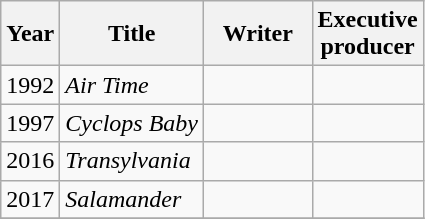<table class="wikitable">
<tr>
<th>Year</th>
<th>Title</th>
<th width=65>Writer</th>
<th>Executive<br>producer</th>
</tr>
<tr>
<td>1992</td>
<td><em>Air Time</em></td>
<td></td>
<td></td>
</tr>
<tr>
<td>1997</td>
<td><em>Cyclops Baby</em></td>
<td></td>
<td></td>
</tr>
<tr>
<td>2016</td>
<td><em>Transylvania</em></td>
<td></td>
<td></td>
</tr>
<tr>
<td>2017</td>
<td><em>Salamander</em></td>
<td></td>
<td></td>
</tr>
<tr>
</tr>
</table>
